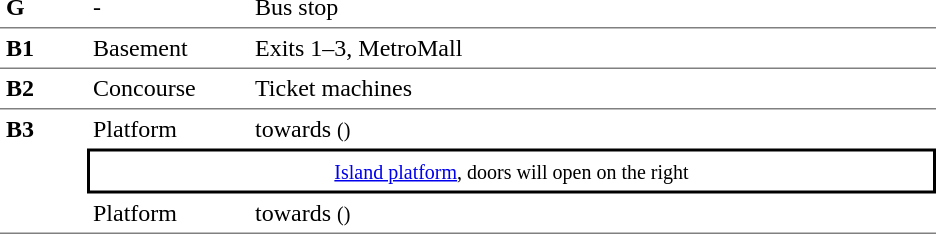<table table border=0 cellspacing=0 cellpadding=4>
<tr>
<td style = "border-bottom:solid 1px gray;" rowspan=1 valign=top><strong>G</strong></td>
<td style = "border-bottom:solid 1px gray;" valign=top>-</td>
<td style = "border-bottom:solid 1px gray;" valign=top>Bus stop</td>
</tr>
<tr>
<td style = "border-bottom:solid 1px gray;" rowspan=1 valign=top><strong>B1</strong></td>
<td style = "border-bottom:solid 1px gray;" valign=top>Basement</td>
<td style = "border-bottom:solid 1px gray;" valign=top>Exits 1–3, MetroMall</td>
</tr>
<tr>
<td style = "border-bottom:solid 1px gray;" rowspan=1 valign=top><strong>B2</strong></td>
<td style = "border-bottom:solid 1px gray;" valign=top>Concourse</td>
<td style = "border-bottom:solid 1px gray;" valign=top>Ticket machines</td>
</tr>
<tr>
<td style="border-bottom:solid 1px gray;" rowspan=3 valign=top width=50><strong>B3</strong></td>
<td width=100>Platform </td>
<td width=450> towards  <small>()</small></td>
</tr>
<tr>
<td style = "border-top:solid 2px black;border-right:solid 2px black;border-left:solid 2px black;border-bottom:solid 2px black; text-align:center;" colspan=2><small><a href='#'>Island platform</a>, doors will open on the right</small></td>
</tr>
<tr>
<td style="border-bottom:solid 1px gray;" width=100>Platform </td>
<td style="border-bottom:solid 1px gray;" width=450> towards  <small>()</small></td>
</tr>
</table>
